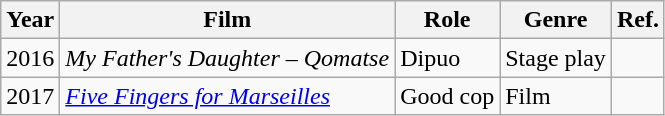<table class="wikitable">
<tr>
<th>Year</th>
<th>Film</th>
<th>Role</th>
<th>Genre</th>
<th>Ref.</th>
</tr>
<tr>
<td>2016</td>
<td><em>My Father's Daughter – Qomatse</em></td>
<td>Dipuo</td>
<td>Stage play</td>
<td></td>
</tr>
<tr>
<td>2017</td>
<td><em><a href='#'>Five Fingers for Marseilles</a></em></td>
<td>Good cop</td>
<td>Film</td>
<td></td>
</tr>
</table>
